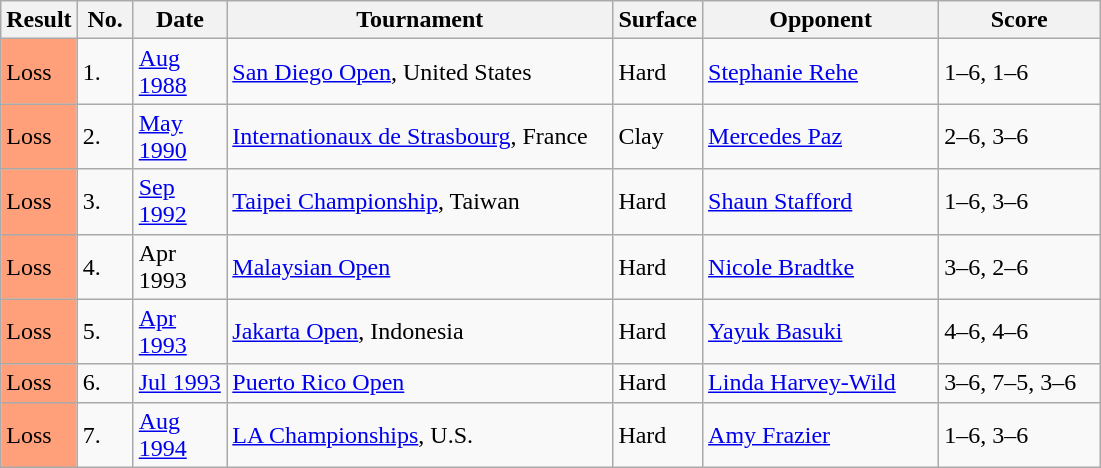<table class="sortable wikitable">
<tr>
<th>Result</th>
<th style="width:30px">No.</th>
<th style="width:55px">Date</th>
<th style="width:250px">Tournament</th>
<th style="width:50px">Surface</th>
<th style="width:150px">Opponent</th>
<th style="width:100px" class="unsortable">Score</th>
</tr>
<tr>
<td style="background:#ffa07a;">Loss</td>
<td>1.</td>
<td><a href='#'>Aug 1988</a></td>
<td><a href='#'>San Diego Open</a>, United States</td>
<td>Hard</td>
<td> <a href='#'>Stephanie Rehe</a></td>
<td>1–6, 1–6</td>
</tr>
<tr>
<td style="background:#ffa07a;">Loss</td>
<td>2.</td>
<td><a href='#'>May 1990</a></td>
<td><a href='#'>Internationaux de Strasbourg</a>, France</td>
<td>Clay</td>
<td> <a href='#'>Mercedes Paz</a></td>
<td>2–6, 3–6</td>
</tr>
<tr>
<td style="background:#ffa07a;">Loss</td>
<td>3.</td>
<td><a href='#'>Sep 1992</a></td>
<td><a href='#'>Taipei Championship</a>, Taiwan</td>
<td>Hard</td>
<td> <a href='#'>Shaun Stafford</a></td>
<td>1–6, 3–6</td>
</tr>
<tr>
<td style="background:#ffa07a;">Loss</td>
<td>4.</td>
<td>Apr 1993</td>
<td><a href='#'>Malaysian Open</a></td>
<td>Hard</td>
<td> <a href='#'>Nicole Bradtke</a></td>
<td>3–6, 2–6</td>
</tr>
<tr>
<td style="background:#ffa07a;">Loss</td>
<td>5.</td>
<td><a href='#'>Apr 1993</a></td>
<td><a href='#'>Jakarta Open</a>, Indonesia</td>
<td>Hard</td>
<td> <a href='#'>Yayuk Basuki</a></td>
<td>4–6, 4–6</td>
</tr>
<tr>
<td style="background:#ffa07a;">Loss</td>
<td>6.</td>
<td><a href='#'>Jul 1993</a></td>
<td><a href='#'>Puerto Rico Open</a></td>
<td>Hard</td>
<td> <a href='#'>Linda Harvey-Wild</a></td>
<td>3–6, 7–5, 3–6</td>
</tr>
<tr>
<td style="background:#ffa07a;">Loss</td>
<td>7.</td>
<td><a href='#'>Aug 1994</a></td>
<td><a href='#'>LA Championships</a>, U.S.</td>
<td>Hard</td>
<td> <a href='#'>Amy Frazier</a></td>
<td>1–6, 3–6</td>
</tr>
</table>
